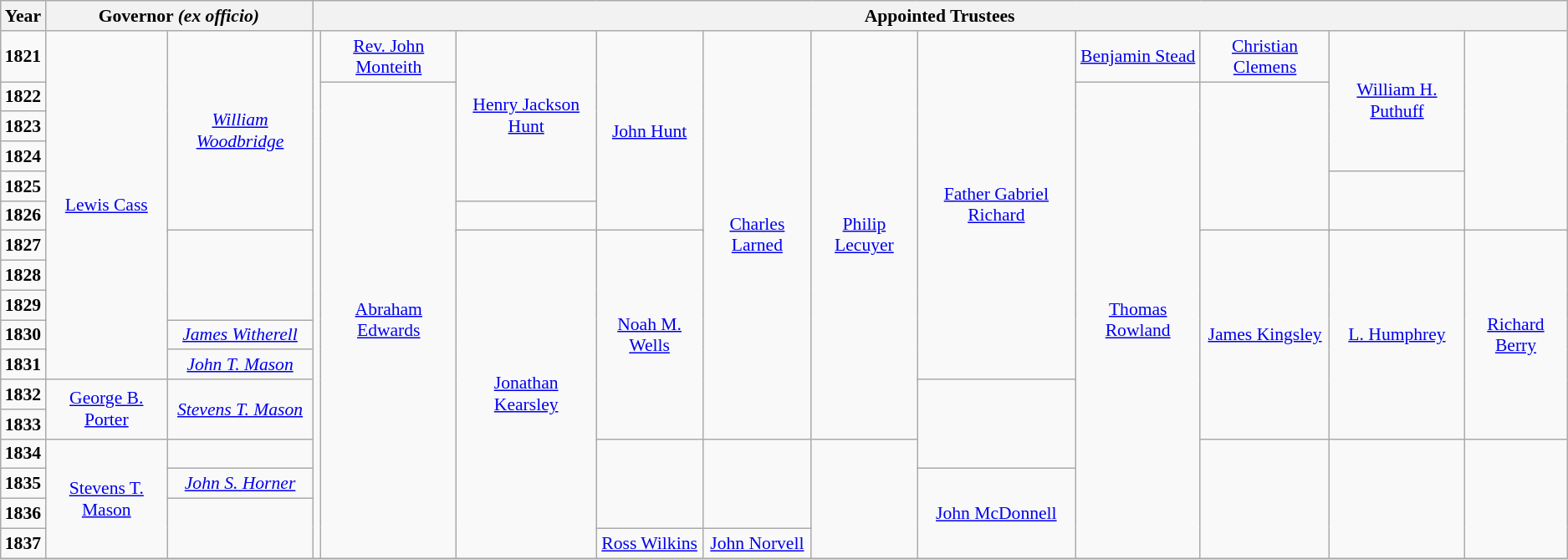<table class="wikitable" style="text-align:center; font-size: 90%;">
<tr>
<th>Year</th>
<th colspan="2">Governor <em>(ex officio)</em></th>
<th colspan="11">Appointed Trustees</th>
</tr>
<tr>
<td><strong>1821</strong></td>
<td rowspan="14" ><a href='#'>Lewis Cass</a></td>
<td rowspan="8" ><em><a href='#'>William Woodbridge</a></em></td>
<td rowspan="22"></td>
<td rowspan="1"><a href='#'>Rev. John Monteith</a></td>
<td rowspan="6"><a href='#'>Henry Jackson Hunt</a></td>
<td rowspan="8"><a href='#'>John Hunt</a></td>
<td rowspan="18"><a href='#'>Charles Larned</a></td>
<td rowspan="18"><a href='#'>Philip Lecuyer</a></td>
<td rowspan="16"><a href='#'>Father Gabriel Richard</a></td>
<td><a href='#'>Benjamin Stead</a></td>
<td><a href='#'>Christian Clemens</a></td>
<td rowspan="4"><a href='#'>William H. Puthuff</a></td>
<td rowspan="8"></td>
</tr>
<tr>
<td><strong>1822</strong></td>
<td rowspan="21"><a href='#'>Abraham Edwards</a></td>
<td rowspan="21"><a href='#'>Thomas Rowland</a></td>
<td rowspan="7"></td>
</tr>
<tr>
<td><strong>1823</strong></td>
</tr>
<tr>
<td><strong>1824</strong></td>
</tr>
<tr>
<td><strong>1825</strong></td>
<td rowspan="4"></td>
</tr>
<tr>
<td rowspan="2"><strong>1826</strong></td>
</tr>
<tr>
<td rowspan="2"></td>
</tr>
<tr>
<td rowspan="2"><strong>1827</strong></td>
</tr>
<tr>
<td rowspan="3"></td>
<td rowspan="14"><a href='#'>Jonathan Kearsley</a></td>
<td rowspan="10"><a href='#'>Noah M. Wells</a></td>
<td rowspan="10"><a href='#'>James Kingsley</a></td>
<td rowspan="10"><a href='#'>L. Humphrey</a></td>
<td rowspan="10"><a href='#'>Richard Berry</a></td>
</tr>
<tr>
<td><strong>1828</strong></td>
</tr>
<tr>
<td><strong>1829</strong></td>
</tr>
<tr>
<td rowspan="2"><strong>1830</strong></td>
<td><em><a href='#'>James Witherell</a></em></td>
</tr>
<tr>
<td rowspan="2"><em><a href='#'>John T. Mason</a></em></td>
</tr>
<tr>
<td rowspan="2"><strong>1831</strong></td>
</tr>
<tr>
<td rowspan="4" ><a href='#'>George B. Porter</a></td>
<td rowspan="4" ><em><a href='#'>Stevens T. Mason</a></em></td>
</tr>
<tr>
<td rowspan="2"><strong>1832</strong></td>
</tr>
<tr>
<td rowspan="3"></td>
</tr>
<tr>
<td><strong>1833</strong></td>
</tr>
<tr>
<td><strong>1834</strong></td>
<td rowspan="4" ><a href='#'>Stevens T. Mason</a></td>
<td></td>
<td rowspan="3"></td>
<td rowspan="3"></td>
<td rowspan="4"></td>
<td rowspan="4"></td>
<td rowspan="4"></td>
<td rowspan="4"></td>
</tr>
<tr>
<td><strong>1835</strong></td>
<td><em><a href='#'>John S. Horner</a></em></td>
<td rowspan="3"><a href='#'>John McDonnell</a></td>
</tr>
<tr>
<td><strong>1836</strong></td>
<td rowspan="2"></td>
</tr>
<tr>
<td><strong>1837</strong></td>
<td><a href='#'>Ross Wilkins</a></td>
<td><a href='#'>John Norvell</a></td>
</tr>
</table>
